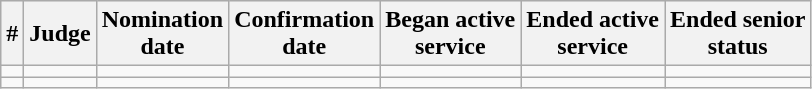<table class="sortable wikitable">
<tr bgcolor="#ececec">
<th>#</th>
<th>Judge</th>
<th>Nomination<br>date</th>
<th>Confirmation<br>date</th>
<th>Began active<br>service</th>
<th>Ended active<br>service</th>
<th>Ended senior<br>status</th>
</tr>
<tr>
<td></td>
<td></td>
<td></td>
<td></td>
<td></td>
<td></td>
<td></td>
</tr>
<tr>
<td></td>
<td></td>
<td></td>
<td></td>
<td></td>
<td></td>
<td></td>
</tr>
</table>
